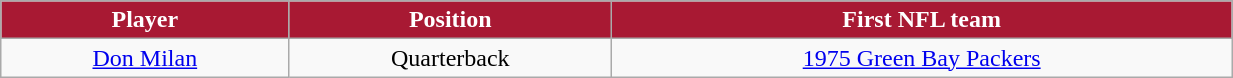<table class="wikitable" width="65%">
<tr align="center" style="background:#A81933;color:#FFFFFF;">
<td><strong>Player</strong></td>
<td><strong>Position</strong></td>
<td><strong>First NFL team</strong></td>
</tr>
<tr align="center" bgcolor="">
<td><a href='#'>Don Milan</a></td>
<td>Quarterback</td>
<td><a href='#'>1975 Green Bay Packers</a></td>
</tr>
</table>
